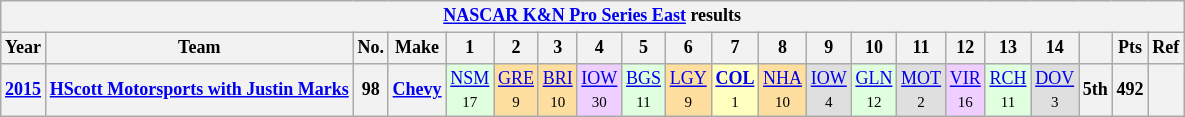<table class="wikitable" style="text-align:center; font-size:75%">
<tr>
<th colspan=45><a href='#'>NASCAR K&N Pro Series East</a> results</th>
</tr>
<tr>
<th>Year</th>
<th>Team</th>
<th>No.</th>
<th>Make</th>
<th>1</th>
<th>2</th>
<th>3</th>
<th>4</th>
<th>5</th>
<th>6</th>
<th>7</th>
<th>8</th>
<th>9</th>
<th>10</th>
<th>11</th>
<th>12</th>
<th>13</th>
<th>14</th>
<th></th>
<th>Pts</th>
<th>Ref</th>
</tr>
<tr>
<th><a href='#'>2015</a></th>
<th><a href='#'>HScott Motorsports with Justin Marks</a></th>
<th>98</th>
<th><a href='#'>Chevy</a></th>
<td style="background:#DFFFDF;"><a href='#'>NSM</a><br><small>17</small></td>
<td style="background:#FFDF9F;"><a href='#'>GRE</a><br><small>9</small></td>
<td style="background:#FFDF9F;"><a href='#'>BRI</a><br><small>10</small></td>
<td style="background:#EFCFFF;"><a href='#'>IOW</a><br><small>30</small></td>
<td style="background:#DFFFDF;"><a href='#'>BGS</a><br><small>11</small></td>
<td style="background:#FFDF9F;"><a href='#'>LGY</a><br><small>9</small></td>
<td style="background:#FFFFBF;"><strong><a href='#'>COL</a></strong><br><small>1</small></td>
<td style="background:#FFDF9F;"><a href='#'>NHA</a><br><small>10</small></td>
<td style="background:#DFDFDF;"><a href='#'>IOW</a><br><small>4</small></td>
<td style="background:#DFFFDF;"><a href='#'>GLN</a><br><small>12</small></td>
<td style="background:#DFDFDF;"><a href='#'>MOT</a><br><small>2</small></td>
<td style="background:#EFCFFF;"><a href='#'>VIR</a><br><small>16</small></td>
<td style="background:#DFFFDF;"><a href='#'>RCH</a><br><small>11</small></td>
<td style="background:#DFDFDF;"><a href='#'>DOV</a><br><small>3</small></td>
<th>5th</th>
<th>492</th>
<th></th>
</tr>
</table>
